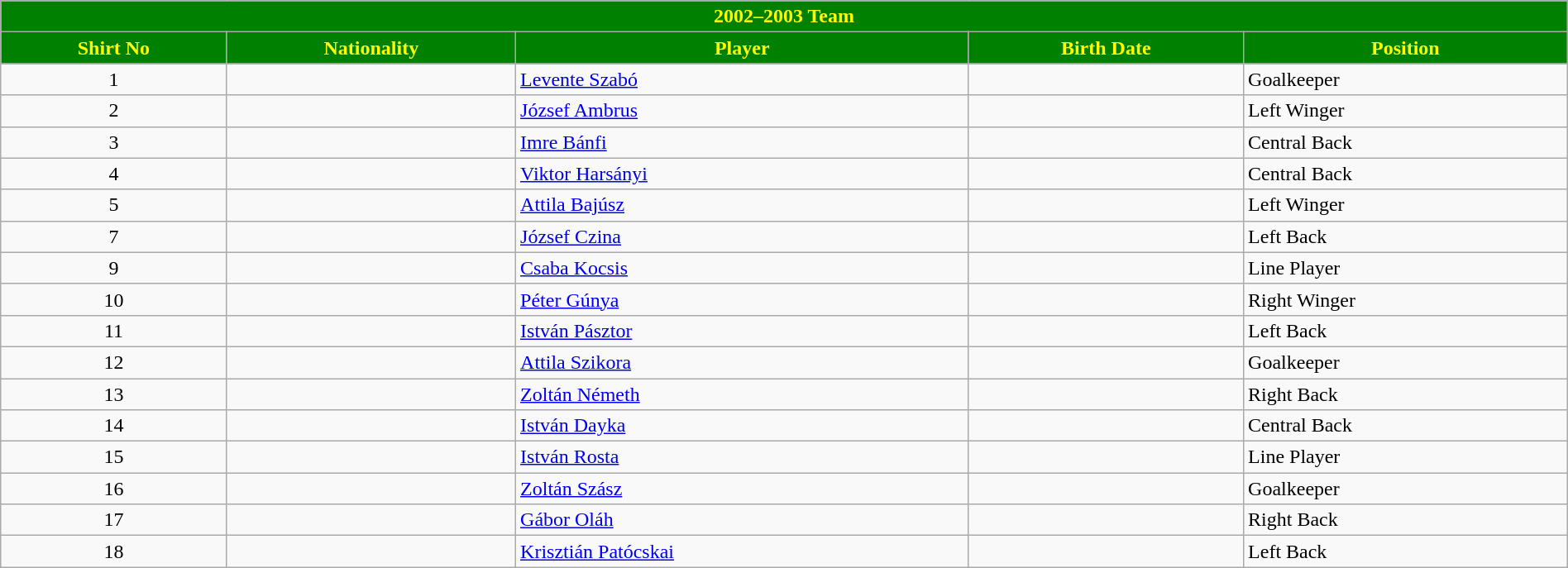<table class="wikitable collapsible collapsed" style="width:100%">
<tr>
<th colspan=5 style="background-color:green;color:yellow;text-align:center;"> <strong>2002–2003 Team</strong></th>
</tr>
<tr>
<th style="color:yellow; background:green">Shirt No</th>
<th style="color:yellow; background:green">Nationality</th>
<th style="color:yellow; background:green">Player</th>
<th style="color:yellow; background:green">Birth Date</th>
<th style="color:yellow; background:green">Position</th>
</tr>
<tr>
<td align=center>1</td>
<td></td>
<td><a href='#'>Levente Szabó</a></td>
<td></td>
<td>Goalkeeper</td>
</tr>
<tr>
<td align=center>2</td>
<td></td>
<td><a href='#'>József Ambrus</a></td>
<td></td>
<td>Left Winger</td>
</tr>
<tr>
<td align=center>3</td>
<td></td>
<td><a href='#'>Imre Bánfi</a></td>
<td></td>
<td>Central Back</td>
</tr>
<tr>
<td align=center>4</td>
<td></td>
<td><a href='#'>Viktor Harsányi</a></td>
<td></td>
<td>Central Back</td>
</tr>
<tr>
<td align=center>5</td>
<td></td>
<td><a href='#'>Attila Bajúsz</a></td>
<td></td>
<td>Left Winger</td>
</tr>
<tr>
<td align=center>7</td>
<td></td>
<td><a href='#'>József Czina</a></td>
<td></td>
<td>Left Back</td>
</tr>
<tr>
<td align=center>9</td>
<td></td>
<td><a href='#'>Csaba Kocsis</a></td>
<td></td>
<td>Line Player</td>
</tr>
<tr>
<td align=center>10</td>
<td></td>
<td><a href='#'>Péter Gúnya</a></td>
<td></td>
<td>Right Winger</td>
</tr>
<tr>
<td align=center>11</td>
<td></td>
<td><a href='#'>István Pásztor</a></td>
<td></td>
<td>Left Back</td>
</tr>
<tr>
<td align=center>12</td>
<td></td>
<td><a href='#'>Attila Szikora</a></td>
<td></td>
<td>Goalkeeper</td>
</tr>
<tr>
<td align=center>13</td>
<td></td>
<td><a href='#'>Zoltán Németh</a></td>
<td></td>
<td>Right Back</td>
</tr>
<tr>
<td align=center>14</td>
<td></td>
<td><a href='#'>István Dayka</a></td>
<td></td>
<td>Central Back</td>
</tr>
<tr>
<td align=center>15</td>
<td></td>
<td><a href='#'>István Rosta</a></td>
<td></td>
<td>Line Player</td>
</tr>
<tr>
<td align=center>16</td>
<td></td>
<td><a href='#'>Zoltán Szász</a></td>
<td></td>
<td>Goalkeeper</td>
</tr>
<tr>
<td align=center>17</td>
<td></td>
<td><a href='#'>Gábor Oláh</a></td>
<td></td>
<td>Right Back</td>
</tr>
<tr>
<td align=center>18</td>
<td></td>
<td><a href='#'>Krisztián Patócskai</a></td>
<td></td>
<td>Left Back</td>
</tr>
</table>
